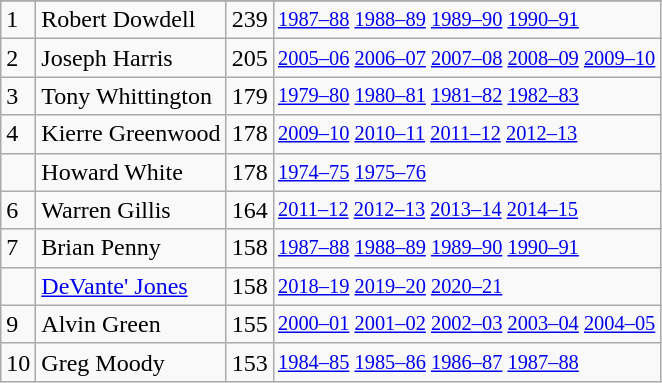<table class="wikitable">
<tr>
</tr>
<tr>
<td>1</td>
<td>Robert Dowdell</td>
<td>239</td>
<td style="font-size:85%;"><a href='#'>1987–88</a> <a href='#'>1988–89</a> <a href='#'>1989–90</a> <a href='#'>1990–91</a></td>
</tr>
<tr>
<td>2</td>
<td>Joseph Harris</td>
<td>205</td>
<td style="font-size:85%;"><a href='#'>2005–06</a> <a href='#'>2006–07</a> <a href='#'>2007–08</a> <a href='#'>2008–09</a> <a href='#'>2009–10</a></td>
</tr>
<tr>
<td>3</td>
<td>Tony Whittington</td>
<td>179</td>
<td style="font-size:85%;"><a href='#'>1979–80</a> <a href='#'>1980–81</a> <a href='#'>1981–82</a> <a href='#'>1982–83</a></td>
</tr>
<tr>
<td>4</td>
<td>Kierre Greenwood</td>
<td>178</td>
<td style="font-size:85%;"><a href='#'>2009–10</a> <a href='#'>2010–11</a> <a href='#'>2011–12</a> <a href='#'>2012–13</a></td>
</tr>
<tr>
<td></td>
<td>Howard White</td>
<td>178</td>
<td style="font-size:85%;"><a href='#'>1974–75</a> <a href='#'>1975–76</a></td>
</tr>
<tr>
<td>6</td>
<td>Warren Gillis</td>
<td>164</td>
<td style="font-size:85%;"><a href='#'>2011–12</a> <a href='#'>2012–13</a> <a href='#'>2013–14</a> <a href='#'>2014–15</a></td>
</tr>
<tr>
<td>7</td>
<td>Brian Penny</td>
<td>158</td>
<td style="font-size:85%;"><a href='#'>1987–88</a> <a href='#'>1988–89</a> <a href='#'>1989–90</a> <a href='#'>1990–91</a></td>
</tr>
<tr>
<td></td>
<td><a href='#'>DeVante' Jones</a></td>
<td>158</td>
<td style="font-size:85%;"><a href='#'>2018–19</a> <a href='#'>2019–20</a> <a href='#'>2020–21</a></td>
</tr>
<tr>
<td>9</td>
<td>Alvin Green</td>
<td>155</td>
<td style="font-size:85%;"><a href='#'>2000–01</a> <a href='#'>2001–02</a> <a href='#'>2002–03</a> <a href='#'>2003–04</a> <a href='#'>2004–05</a></td>
</tr>
<tr>
<td>10</td>
<td>Greg Moody</td>
<td>153</td>
<td style="font-size:85%;"><a href='#'>1984–85</a> <a href='#'>1985–86</a> <a href='#'>1986–87</a> <a href='#'>1987–88</a></td>
</tr>
</table>
